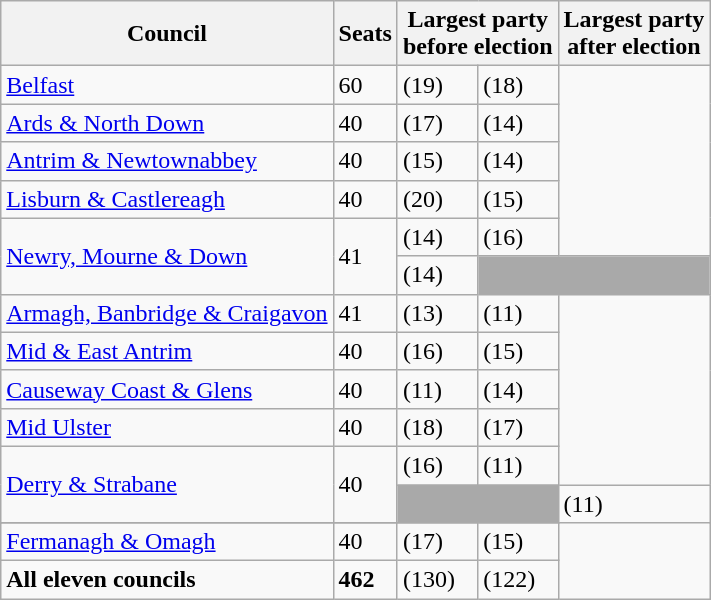<table class="wikitable sortable">
<tr>
<th>Council</th>
<th>Seats</th>
<th colspan="2">Largest party<br>before election</th>
<th colspan="2">Largest party<br>after election</th>
</tr>
<tr>
<td><a href='#'>Belfast</a></td>
<td>60</td>
<td> (19)</td>
<td> (18)</td>
</tr>
<tr>
<td><a href='#'>Ards & North Down</a></td>
<td>40</td>
<td> (17)</td>
<td> (14)</td>
</tr>
<tr>
<td><a href='#'>Antrim & Newtownabbey</a></td>
<td>40</td>
<td> (15)</td>
<td> (14)</td>
</tr>
<tr>
<td><a href='#'>Lisburn & Castlereagh</a></td>
<td>40</td>
<td> (20)</td>
<td> (15)</td>
</tr>
<tr>
<td rowspan="2"><a href='#'>Newry, Mourne & Down</a></td>
<td rowspan="2">41</td>
<td> (14)</td>
<td> (16)</td>
</tr>
<tr>
<td> (14)</td>
<td colspan=2 bgcolor=darkgray> </td>
</tr>
<tr>
<td><a href='#'>Armagh, Banbridge & Craigavon</a></td>
<td>41</td>
<td> (13)</td>
<td> (11)</td>
</tr>
<tr>
<td><a href='#'>Mid & East Antrim</a></td>
<td>40</td>
<td> (16)</td>
<td> (15)</td>
</tr>
<tr>
<td><a href='#'>Causeway Coast & Glens</a></td>
<td>40</td>
<td> (11)</td>
<td> (14)</td>
</tr>
<tr>
<td><a href='#'>Mid Ulster</a></td>
<td>40</td>
<td> (18)</td>
<td> (17)</td>
</tr>
<tr>
<td rowspan="2"><a href='#'>Derry & Strabane</a></td>
<td rowspan="2">40</td>
<td> (16)</td>
<td> (11)</td>
</tr>
<tr>
<td colspan=2 bgcolor=darkgray> </td>
<td> (11)</td>
</tr>
<tr>
</tr>
<tr>
<td><a href='#'>Fermanagh & Omagh</a></td>
<td>40</td>
<td> (17)</td>
<td> (15)</td>
</tr>
<tr>
<td><strong>All eleven councils</strong></td>
<td><strong>462</strong></td>
<td> (130)</td>
<td> (122)</td>
</tr>
</table>
